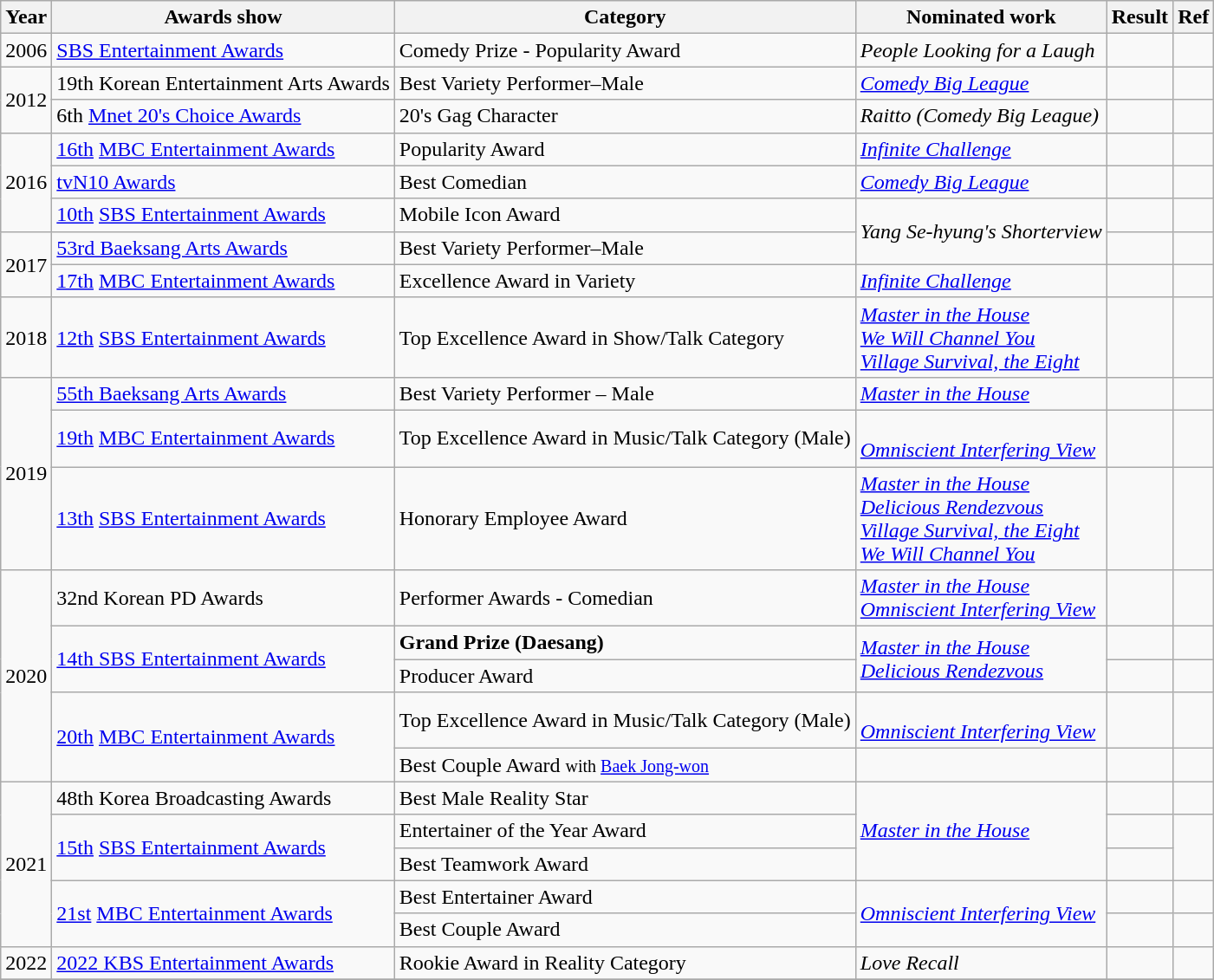<table class="wikitable">
<tr>
<th>Year</th>
<th>Awards show</th>
<th>Category</th>
<th>Nominated work</th>
<th>Result</th>
<th>Ref</th>
</tr>
<tr>
<td>2006</td>
<td><a href='#'>SBS Entertainment Awards</a></td>
<td>Comedy Prize - Popularity Award</td>
<td><em>People Looking for a Laugh</em></td>
<td></td>
<td></td>
</tr>
<tr>
<td rowspan=2>2012</td>
<td>19th Korean Entertainment Arts Awards</td>
<td>Best Variety Performer–Male</td>
<td><em><a href='#'>Comedy Big League</a></em></td>
<td></td>
<td></td>
</tr>
<tr>
<td>6th <a href='#'>Mnet 20's Choice Awards</a></td>
<td>20's Gag Character</td>
<td><em>Raitto (Comedy Big League) </em></td>
<td></td>
<td></td>
</tr>
<tr>
<td rowspan=3>2016</td>
<td><a href='#'>16th</a> <a href='#'>MBC Entertainment Awards</a></td>
<td>Popularity Award</td>
<td><em><a href='#'>Infinite Challenge</a> </em></td>
<td></td>
<td></td>
</tr>
<tr>
<td><a href='#'>tvN10 Awards</a></td>
<td>Best Comedian</td>
<td><em><a href='#'>Comedy Big League</a></em></td>
<td></td>
<td></td>
</tr>
<tr>
<td><a href='#'>10th</a> <a href='#'>SBS Entertainment Awards</a></td>
<td>Mobile Icon Award</td>
<td rowspan=2><em>Yang Se-hyung's Shorterview</em></td>
<td></td>
<td></td>
</tr>
<tr>
<td rowspan=2>2017</td>
<td><a href='#'>53rd Baeksang Arts Awards</a></td>
<td>Best Variety Performer–Male</td>
<td></td>
<td></td>
</tr>
<tr>
<td><a href='#'>17th</a> <a href='#'>MBC Entertainment Awards</a></td>
<td>Excellence Award in Variety</td>
<td><em> <a href='#'>Infinite Challenge</a> </em></td>
<td></td>
<td></td>
</tr>
<tr>
<td>2018</td>
<td><a href='#'>12th</a> <a href='#'>SBS Entertainment Awards</a></td>
<td>Top Excellence Award in Show/Talk Category</td>
<td><em><a href='#'>Master in the House</a></em> <br><em><a href='#'>We Will Channel You</a></em> <br><em> <a href='#'>Village Survival, the Eight</a> </em></td>
<td></td>
<td></td>
</tr>
<tr>
<td rowspan=3>2019</td>
<td><a href='#'>55th Baeksang Arts Awards</a></td>
<td>Best Variety Performer – Male</td>
<td><em><a href='#'>Master in the House</a></em></td>
<td></td>
<td></td>
</tr>
<tr>
<td><a href='#'>19th</a> <a href='#'>MBC Entertainment Awards</a></td>
<td>Top Excellence Award in Music/Talk Category (Male)</td>
<td><em></em> <br><em><a href='#'>Omniscient Interfering View</a></em></td>
<td></td>
<td></td>
</tr>
<tr>
<td><a href='#'>13th</a> <a href='#'>SBS Entertainment Awards</a></td>
<td>Honorary Employee Award</td>
<td><em><a href='#'>Master in the House</a></em><br> <em><a href='#'>Delicious Rendezvous</a></em> <br><em><a href='#'>Village Survival, the Eight</a></em> <br><em><a href='#'>We Will Channel You</a></em></td>
<td></td>
<td></td>
</tr>
<tr>
<td rowspan=5>2020</td>
<td>32nd Korean PD Awards</td>
<td>Performer Awards - Comedian</td>
<td><em><a href='#'>Master in the House</a></em> <br> <em><a href='#'>Omniscient Interfering View</a> </em></td>
<td></td>
<td></td>
</tr>
<tr>
<td rowspan=2><a href='#'>14th SBS Entertainment Awards</a></td>
<td><strong>Grand Prize (Daesang)</strong></td>
<td rowspan=2><em><a href='#'>Master in the House</a></em> <br><em><a href='#'>Delicious Rendezvous</a></em></td>
<td></td>
<td></td>
</tr>
<tr>
<td>Producer Award</td>
<td></td>
<td></td>
</tr>
<tr>
<td rowspan=2><a href='#'>20th</a>  <a href='#'>MBC Entertainment Awards</a></td>
<td>Top Excellence Award in Music/Talk Category (Male)</td>
<td><em></em> <br><em><a href='#'>Omniscient Interfering View</a></em> <br> <em></em></td>
<td></td>
<td></td>
</tr>
<tr>
<td>Best Couple Award <small>with <a href='#'>Baek Jong-won</a></small></td>
<td><em></em></td>
<td></td>
<td></td>
</tr>
<tr>
<td rowspan=5>2021</td>
<td>48th Korea Broadcasting Awards</td>
<td>Best Male Reality Star</td>
<td rowspan=3><em><a href='#'>Master in the House</a></em></td>
<td></td>
<td></td>
</tr>
<tr>
<td rowspan=2><a href='#'>15th</a> <a href='#'>SBS Entertainment Awards</a></td>
<td>Entertainer of the Year Award</td>
<td></td>
<td rowspan=2></td>
</tr>
<tr>
<td>Best Teamwork Award</td>
<td></td>
</tr>
<tr>
<td rowspan=2><a href='#'>21st</a> <a href='#'>MBC Entertainment Awards</a></td>
<td>Best Entertainer Award</td>
<td rowspan=2><em><a href='#'>Omniscient Interfering View</a></em></td>
<td></td>
<td></td>
</tr>
<tr>
<td>Best Couple Award </td>
<td></td>
<td></td>
</tr>
<tr>
<td>2022</td>
<td><a href='#'>2022 KBS Entertainment Awards</a></td>
<td>Rookie Award in Reality Category</td>
<td><em>Love Recall</em></td>
<td></td>
<td></td>
</tr>
<tr>
</tr>
</table>
